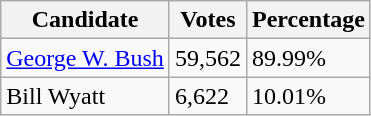<table class="wikitable">
<tr>
<th>Candidate</th>
<th>Votes</th>
<th>Percentage</th>
</tr>
<tr>
<td><a href='#'>George W. Bush</a></td>
<td>59,562</td>
<td>89.99%</td>
</tr>
<tr>
<td>Bill Wyatt</td>
<td>6,622</td>
<td>10.01%</td>
</tr>
</table>
